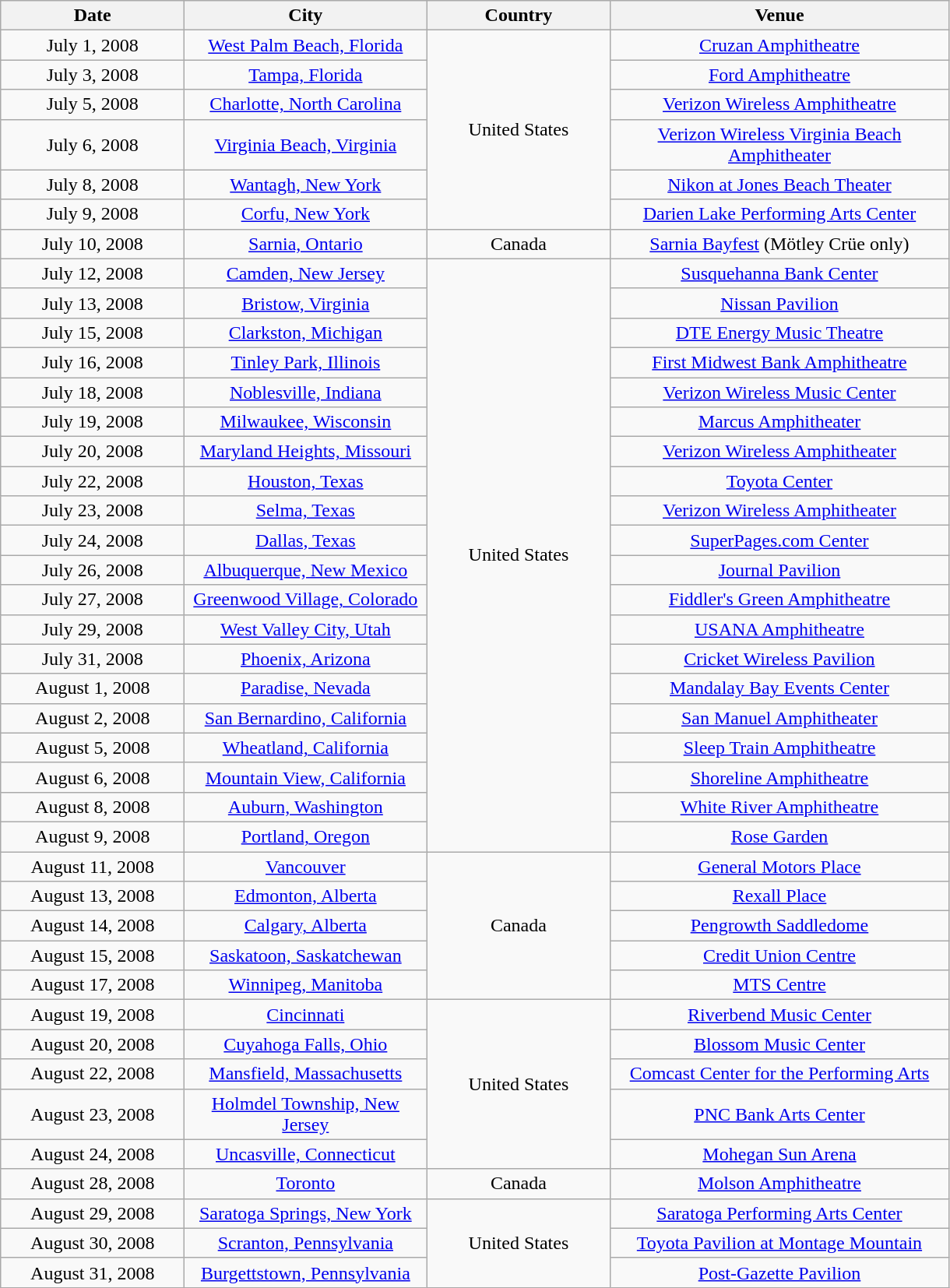<table class="wikitable" style="text-align:center">
<tr>
<th style="width:150px;">Date</th>
<th style="width:200px;">City</th>
<th style="width:150px;">Country</th>
<th style="width:282px;">Venue</th>
</tr>
<tr>
<td>July 1, 2008</td>
<td><a href='#'>West Palm Beach, Florida</a></td>
<td rowspan="6">United States</td>
<td><a href='#'>Cruzan Amphitheatre</a></td>
</tr>
<tr>
<td>July 3, 2008</td>
<td><a href='#'>Tampa, Florida</a></td>
<td><a href='#'>Ford Amphitheatre</a></td>
</tr>
<tr>
<td>July 5, 2008</td>
<td><a href='#'>Charlotte, North Carolina</a></td>
<td><a href='#'>Verizon Wireless Amphitheatre</a></td>
</tr>
<tr>
<td>July 6, 2008</td>
<td><a href='#'>Virginia Beach, Virginia</a></td>
<td><a href='#'>Verizon Wireless Virginia Beach Amphitheater</a></td>
</tr>
<tr>
<td>July 8, 2008</td>
<td><a href='#'>Wantagh, New York</a></td>
<td><a href='#'>Nikon at Jones Beach Theater</a></td>
</tr>
<tr>
<td>July 9, 2008</td>
<td><a href='#'>Corfu, New York</a></td>
<td><a href='#'>Darien Lake Performing Arts Center</a></td>
</tr>
<tr>
<td>July 10, 2008</td>
<td><a href='#'>Sarnia, Ontario</a></td>
<td>Canada</td>
<td><a href='#'>Sarnia Bayfest</a> (Mötley Crüe only)</td>
</tr>
<tr>
<td>July 12, 2008</td>
<td><a href='#'>Camden, New Jersey</a></td>
<td rowspan="20">United States</td>
<td><a href='#'>Susquehanna Bank Center</a></td>
</tr>
<tr>
<td>July 13, 2008</td>
<td><a href='#'>Bristow, Virginia</a></td>
<td><a href='#'>Nissan Pavilion</a></td>
</tr>
<tr>
<td>July 15, 2008</td>
<td><a href='#'>Clarkston, Michigan</a></td>
<td><a href='#'>DTE Energy Music Theatre</a></td>
</tr>
<tr>
<td>July 16, 2008</td>
<td><a href='#'>Tinley Park, Illinois</a></td>
<td><a href='#'>First Midwest Bank Amphitheatre</a></td>
</tr>
<tr>
<td>July 18, 2008</td>
<td><a href='#'>Noblesville, Indiana</a></td>
<td><a href='#'>Verizon Wireless Music Center</a></td>
</tr>
<tr>
<td>July 19, 2008</td>
<td><a href='#'>Milwaukee, Wisconsin</a></td>
<td><a href='#'>Marcus Amphitheater</a></td>
</tr>
<tr>
<td>July 20, 2008</td>
<td><a href='#'>Maryland Heights, Missouri</a></td>
<td><a href='#'>Verizon Wireless Amphitheater</a></td>
</tr>
<tr>
<td>July 22, 2008</td>
<td><a href='#'>Houston, Texas</a></td>
<td><a href='#'>Toyota Center</a></td>
</tr>
<tr>
<td>July 23, 2008</td>
<td><a href='#'>Selma, Texas</a></td>
<td><a href='#'>Verizon Wireless Amphitheater</a></td>
</tr>
<tr>
<td>July 24, 2008</td>
<td><a href='#'>Dallas, Texas</a></td>
<td><a href='#'>SuperPages.com Center</a></td>
</tr>
<tr>
<td>July 26, 2008</td>
<td><a href='#'>Albuquerque, New Mexico</a></td>
<td><a href='#'>Journal Pavilion</a></td>
</tr>
<tr>
<td>July 27, 2008</td>
<td><a href='#'>Greenwood Village, Colorado</a></td>
<td><a href='#'>Fiddler's Green Amphitheatre</a></td>
</tr>
<tr>
<td>July 29, 2008</td>
<td><a href='#'>West Valley City, Utah</a></td>
<td><a href='#'>USANA Amphitheatre</a></td>
</tr>
<tr>
<td>July 31, 2008</td>
<td><a href='#'>Phoenix, Arizona</a></td>
<td><a href='#'>Cricket Wireless Pavilion</a></td>
</tr>
<tr>
<td>August 1, 2008</td>
<td><a href='#'>Paradise, Nevada</a></td>
<td><a href='#'>Mandalay Bay Events Center</a></td>
</tr>
<tr>
<td>August 2, 2008</td>
<td><a href='#'>San Bernardino, California</a></td>
<td><a href='#'>San Manuel Amphitheater</a></td>
</tr>
<tr>
<td>August 5, 2008</td>
<td><a href='#'>Wheatland, California</a></td>
<td><a href='#'>Sleep Train Amphitheatre</a></td>
</tr>
<tr>
<td>August 6, 2008</td>
<td><a href='#'>Mountain View, California</a></td>
<td><a href='#'>Shoreline Amphitheatre</a></td>
</tr>
<tr>
<td>August 8, 2008</td>
<td><a href='#'>Auburn, Washington</a></td>
<td><a href='#'>White River Amphitheatre</a></td>
</tr>
<tr>
<td>August 9, 2008</td>
<td><a href='#'>Portland, Oregon</a></td>
<td><a href='#'>Rose Garden</a></td>
</tr>
<tr>
<td>August 11, 2008</td>
<td><a href='#'>Vancouver</a></td>
<td rowspan="5">Canada</td>
<td><a href='#'>General Motors Place</a></td>
</tr>
<tr>
<td>August 13, 2008</td>
<td><a href='#'>Edmonton, Alberta</a></td>
<td><a href='#'>Rexall Place</a></td>
</tr>
<tr>
<td>August 14, 2008</td>
<td><a href='#'>Calgary, Alberta</a></td>
<td><a href='#'>Pengrowth Saddledome</a></td>
</tr>
<tr>
<td>August 15, 2008</td>
<td><a href='#'>Saskatoon, Saskatchewan</a></td>
<td><a href='#'>Credit Union Centre</a></td>
</tr>
<tr>
<td>August 17, 2008</td>
<td><a href='#'>Winnipeg, Manitoba</a></td>
<td><a href='#'>MTS Centre</a></td>
</tr>
<tr>
<td>August 19, 2008</td>
<td><a href='#'>Cincinnati</a></td>
<td rowspan="5">United States</td>
<td><a href='#'>Riverbend Music Center</a></td>
</tr>
<tr>
<td>August 20, 2008</td>
<td><a href='#'>Cuyahoga Falls, Ohio</a></td>
<td><a href='#'>Blossom Music Center</a></td>
</tr>
<tr>
<td>August 22, 2008</td>
<td><a href='#'>Mansfield, Massachusetts</a></td>
<td><a href='#'>Comcast Center for the Performing Arts</a></td>
</tr>
<tr>
<td>August 23, 2008</td>
<td><a href='#'>Holmdel Township, New Jersey</a></td>
<td><a href='#'>PNC Bank Arts Center</a></td>
</tr>
<tr>
<td>August 24, 2008</td>
<td><a href='#'>Uncasville, Connecticut</a></td>
<td><a href='#'>Mohegan Sun Arena</a></td>
</tr>
<tr>
<td>August 28, 2008</td>
<td><a href='#'>Toronto</a></td>
<td>Canada</td>
<td><a href='#'>Molson Amphitheatre</a></td>
</tr>
<tr>
<td>August 29, 2008</td>
<td><a href='#'>Saratoga Springs, New York</a></td>
<td rowspan="3">United States</td>
<td><a href='#'>Saratoga Performing Arts Center</a></td>
</tr>
<tr>
<td>August 30, 2008</td>
<td><a href='#'>Scranton, Pennsylvania</a></td>
<td><a href='#'>Toyota Pavilion at Montage Mountain</a></td>
</tr>
<tr>
<td>August 31, 2008</td>
<td><a href='#'>Burgettstown, Pennsylvania</a></td>
<td><a href='#'>Post-Gazette Pavilion</a></td>
</tr>
</table>
